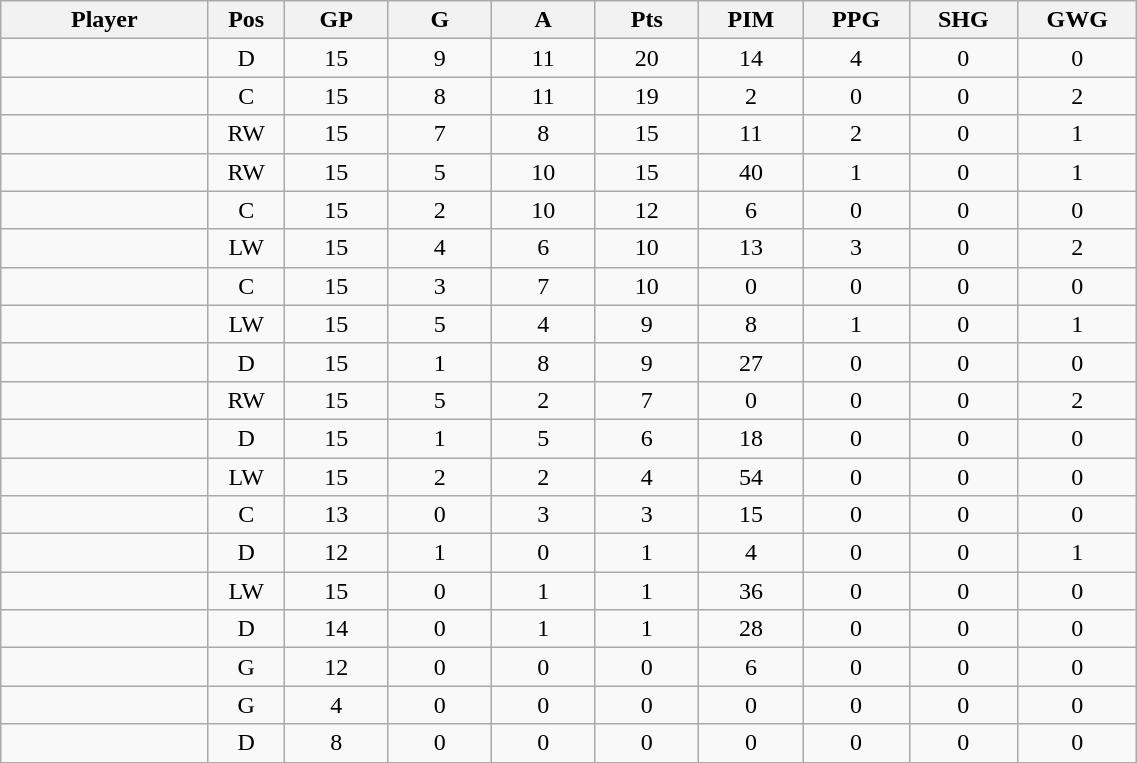<table class="wikitable sortable" width="60%">
<tr ALIGN="center">
<th bgcolor="#DDDDFF" width="10%">Player</th>
<th bgcolor="#DDDDFF" width="3%" title="Position">Pos</th>
<th bgcolor="#DDDDFF" width="5%" title="Games played">GP</th>
<th bgcolor="#DDDDFF" width="5%" title="Goals">G</th>
<th bgcolor="#DDDDFF" width="5%" title="Assists">A</th>
<th bgcolor="#DDDDFF" width="5%" title="Points">Pts</th>
<th bgcolor="#DDDDFF" width="5%" title="Penalties in Minutes">PIM</th>
<th bgcolor="#DDDDFF" width="5%" title="Power play goals">PPG</th>
<th bgcolor="#DDDDFF" width="5%" title="Short-handed goals">SHG</th>
<th bgcolor="#DDDDFF" width="5%" title="Game-winning goals">GWG</th>
</tr>
<tr align="center">
<td align="right"></td>
<td>D</td>
<td>15</td>
<td>9</td>
<td>11</td>
<td>20</td>
<td>14</td>
<td>4</td>
<td>0</td>
<td>0</td>
</tr>
<tr align="center">
<td align="right"></td>
<td>C</td>
<td>15</td>
<td>8</td>
<td>11</td>
<td>19</td>
<td>2</td>
<td>0</td>
<td>0</td>
<td>2</td>
</tr>
<tr align="center">
<td align="right"></td>
<td>RW</td>
<td>15</td>
<td>7</td>
<td>8</td>
<td>15</td>
<td>11</td>
<td>2</td>
<td>0</td>
<td>1</td>
</tr>
<tr align="center">
<td align="right"></td>
<td>RW</td>
<td>15</td>
<td>5</td>
<td>10</td>
<td>15</td>
<td>40</td>
<td>1</td>
<td>0</td>
<td>1</td>
</tr>
<tr align="center">
<td align="right"></td>
<td>C</td>
<td>15</td>
<td>2</td>
<td>10</td>
<td>12</td>
<td>6</td>
<td>0</td>
<td>0</td>
<td>0</td>
</tr>
<tr align="center">
<td align="right"></td>
<td>LW</td>
<td>15</td>
<td>4</td>
<td>6</td>
<td>10</td>
<td>13</td>
<td>3</td>
<td>0</td>
<td>2</td>
</tr>
<tr align="center">
<td align="right"></td>
<td>C</td>
<td>15</td>
<td>3</td>
<td>7</td>
<td>10</td>
<td>0</td>
<td>0</td>
<td>0</td>
<td>0</td>
</tr>
<tr align="center">
<td align="right"></td>
<td>LW</td>
<td>15</td>
<td>5</td>
<td>4</td>
<td>9</td>
<td>8</td>
<td>1</td>
<td>0</td>
<td>1</td>
</tr>
<tr align="center">
<td align="right"></td>
<td>D</td>
<td>15</td>
<td>1</td>
<td>8</td>
<td>9</td>
<td>27</td>
<td>0</td>
<td>0</td>
<td>0</td>
</tr>
<tr align="center">
<td align="right"></td>
<td>RW</td>
<td>15</td>
<td>5</td>
<td>2</td>
<td>7</td>
<td>0</td>
<td>0</td>
<td>0</td>
<td>2</td>
</tr>
<tr align="center">
<td align="right"></td>
<td>D</td>
<td>15</td>
<td>1</td>
<td>5</td>
<td>6</td>
<td>18</td>
<td>0</td>
<td>0</td>
<td>0</td>
</tr>
<tr align="center">
<td align="right"></td>
<td>LW</td>
<td>15</td>
<td>2</td>
<td>2</td>
<td>4</td>
<td>54</td>
<td>0</td>
<td>0</td>
<td>0</td>
</tr>
<tr align="center">
<td align="right"></td>
<td>C</td>
<td>13</td>
<td>0</td>
<td>3</td>
<td>3</td>
<td>15</td>
<td>0</td>
<td>0</td>
<td>0</td>
</tr>
<tr align="center">
<td align="right"></td>
<td>D</td>
<td>12</td>
<td>1</td>
<td>0</td>
<td>1</td>
<td>4</td>
<td>0</td>
<td>0</td>
<td>1</td>
</tr>
<tr align="center">
<td align="right"></td>
<td>LW</td>
<td>15</td>
<td>0</td>
<td>1</td>
<td>1</td>
<td>36</td>
<td>0</td>
<td>0</td>
<td>0</td>
</tr>
<tr align="center">
<td align="right"></td>
<td>D</td>
<td>14</td>
<td>0</td>
<td>1</td>
<td>1</td>
<td>28</td>
<td>0</td>
<td>0</td>
<td>0</td>
</tr>
<tr align="center">
<td align="right"></td>
<td>G</td>
<td>12</td>
<td>0</td>
<td>0</td>
<td>0</td>
<td>6</td>
<td>0</td>
<td>0</td>
<td>0</td>
</tr>
<tr align="center">
<td align="right"></td>
<td>G</td>
<td>4</td>
<td>0</td>
<td>0</td>
<td>0</td>
<td>0</td>
<td>0</td>
<td>0</td>
<td>0</td>
</tr>
<tr align="center">
<td align="right"></td>
<td>D</td>
<td>8</td>
<td>0</td>
<td>0</td>
<td>0</td>
<td>0</td>
<td>0</td>
<td>0</td>
<td>0</td>
</tr>
</table>
